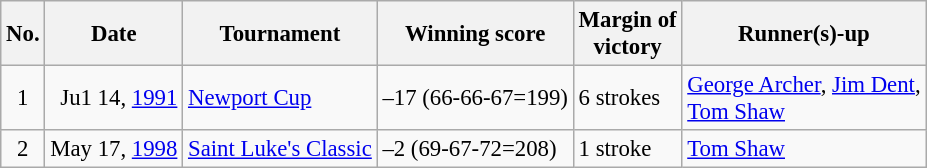<table class="wikitable" style="font-size:95%;">
<tr>
<th>No.</th>
<th>Date</th>
<th>Tournament</th>
<th>Winning score</th>
<th>Margin of<br>victory</th>
<th>Runner(s)-up</th>
</tr>
<tr>
<td align=center>1</td>
<td align=right>Ju1 14, <a href='#'>1991</a></td>
<td><a href='#'>Newport Cup</a></td>
<td>–17 (66-66-67=199)</td>
<td>6 strokes</td>
<td> <a href='#'>George Archer</a>,  <a href='#'>Jim Dent</a>,<br> <a href='#'>Tom Shaw</a></td>
</tr>
<tr>
<td align=center>2</td>
<td align=right>May 17, <a href='#'>1998</a></td>
<td><a href='#'>Saint Luke's Classic</a></td>
<td>–2 (69-67-72=208)</td>
<td>1 stroke</td>
<td> <a href='#'>Tom Shaw</a></td>
</tr>
</table>
